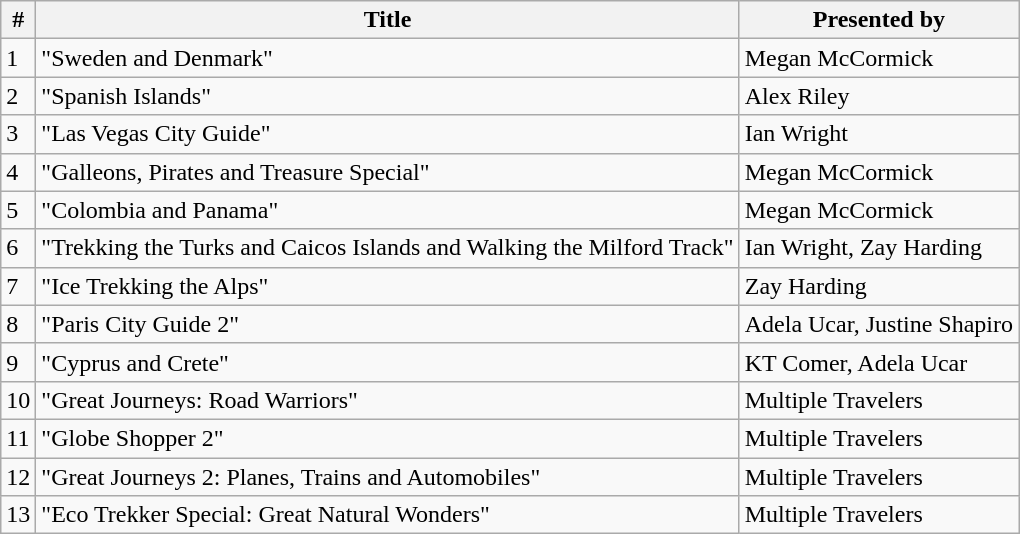<table class="wikitable">
<tr>
<th>#</th>
<th>Title</th>
<th>Presented by</th>
</tr>
<tr>
<td>1</td>
<td>"Sweden and Denmark"</td>
<td>Megan McCormick</td>
</tr>
<tr>
<td>2</td>
<td>"Spanish Islands"</td>
<td>Alex Riley</td>
</tr>
<tr>
<td>3</td>
<td>"Las Vegas City Guide"</td>
<td>Ian Wright</td>
</tr>
<tr>
<td>4</td>
<td>"Galleons, Pirates and Treasure Special"</td>
<td>Megan McCormick</td>
</tr>
<tr>
<td>5</td>
<td>"Colombia and Panama"</td>
<td>Megan McCormick</td>
</tr>
<tr>
<td>6</td>
<td>"Trekking the Turks and Caicos Islands and Walking the Milford Track"</td>
<td>Ian Wright, Zay Harding</td>
</tr>
<tr>
<td>7</td>
<td>"Ice Trekking the Alps"</td>
<td>Zay Harding</td>
</tr>
<tr>
<td>8</td>
<td>"Paris City Guide 2"</td>
<td>Adela Ucar, Justine Shapiro</td>
</tr>
<tr>
<td>9</td>
<td>"Cyprus and Crete"</td>
<td>KT Comer, Adela Ucar</td>
</tr>
<tr>
<td>10</td>
<td>"Great Journeys: Road Warriors"</td>
<td>Multiple Travelers</td>
</tr>
<tr>
<td>11</td>
<td>"Globe Shopper 2"</td>
<td>Multiple Travelers</td>
</tr>
<tr>
<td>12</td>
<td>"Great Journeys 2: Planes, Trains and Automobiles"</td>
<td>Multiple Travelers</td>
</tr>
<tr>
<td>13</td>
<td>"Eco Trekker Special: Great Natural Wonders"</td>
<td>Multiple Travelers</td>
</tr>
</table>
